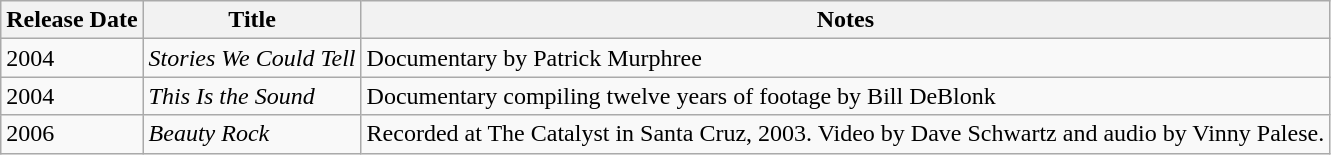<table class="wikitable">
<tr>
<th>Release Date</th>
<th>Title</th>
<th>Notes</th>
</tr>
<tr>
<td>2004</td>
<td><em>Stories We Could Tell</em></td>
<td>Documentary by Patrick Murphree</td>
</tr>
<tr>
<td>2004</td>
<td><em>This Is the Sound</em></td>
<td>Documentary compiling twelve years of footage by Bill DeBlonk</td>
</tr>
<tr>
<td>2006</td>
<td><em>Beauty Rock</em></td>
<td>Recorded at The Catalyst in Santa Cruz, 2003. Video by Dave Schwartz and audio by Vinny Palese.</td>
</tr>
</table>
